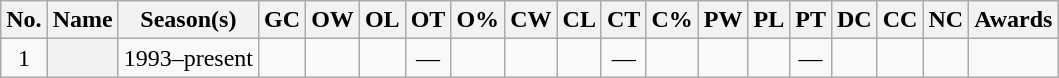<table class="wikitable sortable" style="text-align:center">
<tr>
<th scope="col" class="unsortable">No.</th>
<th scope="col">Name</th>
<th scope="col">Season(s)</th>
<th scope="col">GC</th>
<th scope="col">OW</th>
<th scope="col">OL</th>
<th scope="col">OT</th>
<th scope="col">O%</th>
<th scope="col">CW</th>
<th scope="col">CL</th>
<th scope="col">CT</th>
<th scope="col">C%</th>
<th scope="col">PW</th>
<th scope="col">PL</th>
<th scope="col">PT</th>
<th scope="col">DC</th>
<th scope="col">CC</th>
<th scope="col">NC</th>
<th scope="col" class="unsortable">Awards</th>
</tr>
<tr>
<td>1</td>
<th scope="row"></th>
<td>1993–present</td>
<td></td>
<td></td>
<td></td>
<td>—</td>
<td></td>
<td></td>
<td></td>
<td>—</td>
<td></td>
<td></td>
<td></td>
<td>—</td>
<td></td>
<td></td>
<td></td>
<td></td>
</tr>
</table>
